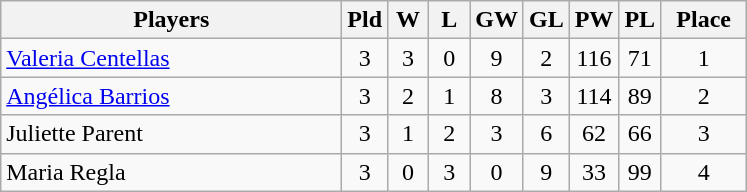<table class=wikitable style="text-align:center">
<tr>
<th width=220>Players</th>
<th width=20>Pld</th>
<th width=20>W</th>
<th width=20>L</th>
<th width=20>GW</th>
<th width=20>GL</th>
<th width=20>PW</th>
<th width=20>PL</th>
<th width=50>Place</th>
</tr>
<tr>
<td align=left> <a href='#'>Valeria Centellas</a></td>
<td>3</td>
<td>3</td>
<td>0</td>
<td>9</td>
<td>2</td>
<td>116</td>
<td>71</td>
<td>1</td>
</tr>
<tr>
<td align=left> <a href='#'>Angélica Barrios</a></td>
<td>3</td>
<td>2</td>
<td>1</td>
<td>8</td>
<td>3</td>
<td>114</td>
<td>89</td>
<td>2</td>
</tr>
<tr>
<td align=left> Juliette Parent</td>
<td>3</td>
<td>1</td>
<td>2</td>
<td>3</td>
<td>6</td>
<td>62</td>
<td>66</td>
<td>3</td>
</tr>
<tr>
<td align=left> Maria Regla</td>
<td>3</td>
<td>0</td>
<td>3</td>
<td>0</td>
<td>9</td>
<td>33</td>
<td>99</td>
<td>4</td>
</tr>
</table>
